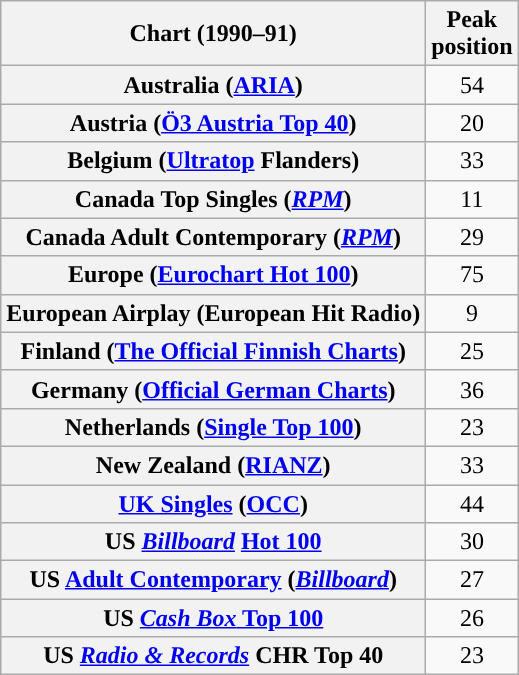<table class="wikitable sortable plainrowheaders">
<tr>
<th scope="col">Chart (1990–91)</th>
<th scope="col">Peak<br>position</th>
</tr>
<tr>
<th scope="row">Australia (<a href='#'>ARIA</a>)</th>
<td style="text-align:center;">54</td>
</tr>
<tr>
<th scope="row">Austria (<a href='#'>Ö3 Austria Top 40</a>)</th>
<td style="text-align:center;">20</td>
</tr>
<tr>
<th scope="row">Belgium (<a href='#'>Ultratop</a> Flanders)</th>
<td style="text-align:center;">33</td>
</tr>
<tr>
<th scope="row">Canada Top Singles (<em><a href='#'>RPM</a></em>)</th>
<td style="text-align:center;">11</td>
</tr>
<tr>
<th scope="row">Canada Adult Contemporary (<em><a href='#'>RPM</a></em>)</th>
<td style="text-align:center;">29</td>
</tr>
<tr>
<th scope="row">Europe (<a href='#'>Eurochart Hot 100</a>)</th>
<td style="text-align:center;">75</td>
</tr>
<tr>
<th scope="row">European Airplay (European Hit Radio)</th>
<td style="text-align:center;">9</td>
</tr>
<tr>
<th scope="row">Finland (<a href='#'>The Official Finnish Charts</a>)</th>
<td style="text-align:center;">25</td>
</tr>
<tr>
<th scope="row">Germany (<a href='#'>Official German Charts</a>)</th>
<td style="text-align:center;">36</td>
</tr>
<tr>
<th scope="row">Netherlands (<a href='#'>Single Top 100</a>)</th>
<td style="text-align:center;">23</td>
</tr>
<tr>
<th scope="row">New Zealand (<a href='#'>RIANZ</a>)</th>
<td style="text-align:center;">33</td>
</tr>
<tr>
<th scope="row"><a href='#'>UK Singles</a> (<a href='#'>OCC</a>)</th>
<td style="text-align:center;">44</td>
</tr>
<tr>
<th scope="row">US <em><a href='#'>Billboard</a></em> <a href='#'>Hot 100</a></th>
<td style="text-align:center;">30</td>
</tr>
<tr>
<th scope="row">US <a href='#'>Adult Contemporary</a> (<em><a href='#'>Billboard</a></em>)</th>
<td style="text-align:center;">27</td>
</tr>
<tr>
<th scope="row">US <a href='#'><em>Cash Box</em> Top 100</a></th>
<td style="text-align:center;">26</td>
</tr>
<tr>
<th scope="row">US <em><a href='#'>Radio & Records</a></em> CHR Top 40</th>
<td style="text-align:center;">23</td>
</tr>
</table>
